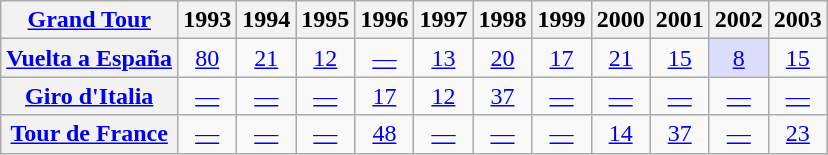<table class="wikitable plainrowheaders">
<tr>
<th scope="col"><a href='#'>Grand Tour</a></th>
<th scope="col">1993</th>
<th scope="col">1994</th>
<th scope="col">1995</th>
<th scope="col">1996</th>
<th scope="col">1997</th>
<th scope="col">1998</th>
<th scope="col">1999</th>
<th scope="col">2000</th>
<th scope="col">2001</th>
<th scope="col">2002</th>
<th scope="col">2003</th>
</tr>
<tr style="text-align:center;">
<th scope="row"> <a href='#'>Vuelta a España</a></th>
<td><a href='#'>80</a></td>
<td><a href='#'>21</a></td>
<td><a href='#'>12</a></td>
<td><a href='#'>—</a></td>
<td><a href='#'>13</a></td>
<td><a href='#'>20</a></td>
<td><a href='#'>17</a></td>
<td><a href='#'>21</a></td>
<td><a href='#'>15</a></td>
<td style="background:#ddf;"><a href='#'>8</a></td>
<td><a href='#'>15</a></td>
</tr>
<tr style="text-align:center;">
<th scope="row"> <a href='#'>Giro d'Italia</a></th>
<td><a href='#'>—</a></td>
<td><a href='#'>—</a></td>
<td><a href='#'>—</a></td>
<td><a href='#'>17</a></td>
<td><a href='#'>12</a></td>
<td><a href='#'>37</a></td>
<td><a href='#'>—</a></td>
<td><a href='#'>—</a></td>
<td><a href='#'>—</a></td>
<td><a href='#'>—</a></td>
<td><a href='#'>—</a></td>
</tr>
<tr style="text-align:center;">
<th scope="row"> <a href='#'>Tour de France</a></th>
<td><a href='#'>—</a></td>
<td><a href='#'>—</a></td>
<td><a href='#'>—</a></td>
<td><a href='#'>48</a></td>
<td><a href='#'>—</a></td>
<td><a href='#'>—</a></td>
<td><a href='#'>—</a></td>
<td><a href='#'>14</a></td>
<td><a href='#'>37</a></td>
<td><a href='#'>—</a></td>
<td><a href='#'>23</a></td>
</tr>
</table>
